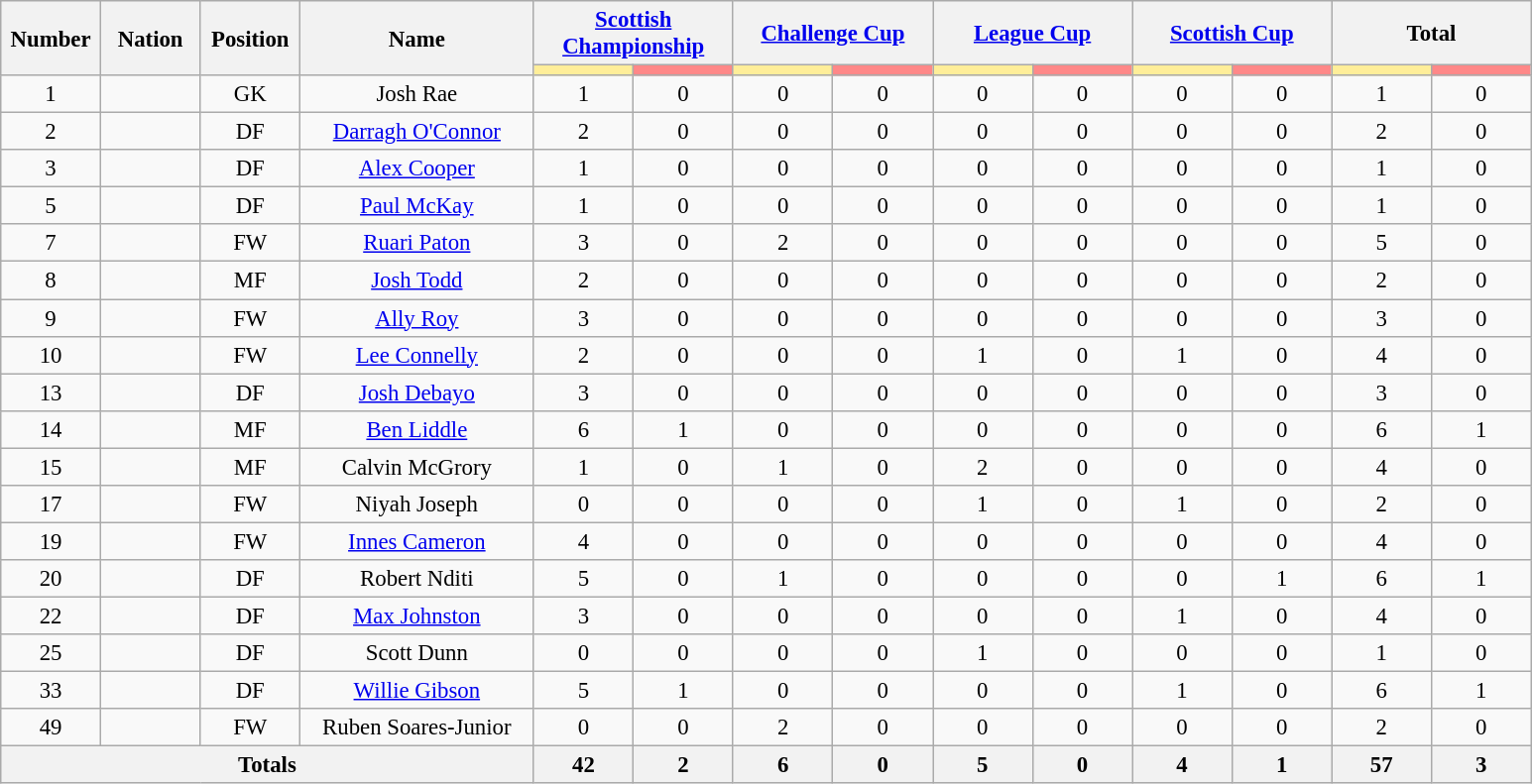<table class="wikitable" style="font-size: 95%; text-align: center">
<tr>
<th rowspan=2 width=60>Number</th>
<th rowspan=2 width=60>Nation</th>
<th rowspan=2 width=60>Position</th>
<th rowspan=2 width=150>Name</th>
<th colspan=2><a href='#'>Scottish Championship</a></th>
<th colspan=2><a href='#'>Challenge Cup</a></th>
<th colspan=2><a href='#'>League Cup</a></th>
<th colspan=2><a href='#'>Scottish Cup</a></th>
<th colspan=2>Total</th>
</tr>
<tr>
<th style="width:60px; background:#fe9;"></th>
<th style="width:60px; background:#ff8888;"></th>
<th style="width:60px; background:#fe9;"></th>
<th style="width:60px; background:#ff8888;"></th>
<th style="width:60px; background:#fe9;"></th>
<th style="width:60px; background:#ff8888;"></th>
<th style="width:60px; background:#fe9;"></th>
<th style="width:60px; background:#ff8888;"></th>
<th style="width:60px; background:#fe9;"></th>
<th style="width:60px; background:#ff8888;"></th>
</tr>
<tr>
<td>1</td>
<td></td>
<td>GK</td>
<td>Josh Rae</td>
<td>1</td>
<td>0</td>
<td>0</td>
<td>0</td>
<td>0</td>
<td>0</td>
<td>0</td>
<td>0</td>
<td>1</td>
<td>0</td>
</tr>
<tr>
<td>2</td>
<td></td>
<td>DF</td>
<td><a href='#'>Darragh O'Connor</a></td>
<td>2</td>
<td>0</td>
<td>0</td>
<td>0</td>
<td>0</td>
<td>0</td>
<td>0</td>
<td>0</td>
<td>2</td>
<td>0</td>
</tr>
<tr>
<td>3</td>
<td></td>
<td>DF</td>
<td><a href='#'>Alex Cooper</a></td>
<td>1</td>
<td>0</td>
<td>0</td>
<td>0</td>
<td>0</td>
<td>0</td>
<td>0</td>
<td>0</td>
<td>1</td>
<td>0</td>
</tr>
<tr>
<td>5</td>
<td></td>
<td>DF</td>
<td><a href='#'>Paul McKay</a></td>
<td>1</td>
<td>0</td>
<td>0</td>
<td>0</td>
<td>0</td>
<td>0</td>
<td>0</td>
<td>0</td>
<td>1</td>
<td>0</td>
</tr>
<tr>
<td>7</td>
<td></td>
<td>FW</td>
<td><a href='#'>Ruari Paton</a></td>
<td>3</td>
<td>0</td>
<td>2</td>
<td>0</td>
<td>0</td>
<td>0</td>
<td>0</td>
<td>0</td>
<td>5</td>
<td>0</td>
</tr>
<tr>
<td>8</td>
<td></td>
<td>MF</td>
<td><a href='#'>Josh Todd</a></td>
<td>2</td>
<td>0</td>
<td>0</td>
<td>0</td>
<td>0</td>
<td>0</td>
<td>0</td>
<td>0</td>
<td>2</td>
<td>0</td>
</tr>
<tr>
<td>9</td>
<td></td>
<td>FW</td>
<td><a href='#'>Ally Roy</a></td>
<td>3</td>
<td>0</td>
<td>0</td>
<td>0</td>
<td>0</td>
<td>0</td>
<td>0</td>
<td>0</td>
<td>3</td>
<td>0</td>
</tr>
<tr>
<td>10</td>
<td></td>
<td>FW</td>
<td><a href='#'>Lee Connelly</a></td>
<td>2</td>
<td>0</td>
<td>0</td>
<td>0</td>
<td>1</td>
<td>0</td>
<td>1</td>
<td>0</td>
<td>4</td>
<td>0</td>
</tr>
<tr>
<td>13</td>
<td></td>
<td>DF</td>
<td><a href='#'>Josh Debayo</a></td>
<td>3</td>
<td>0</td>
<td>0</td>
<td>0</td>
<td>0</td>
<td>0</td>
<td>0</td>
<td>0</td>
<td>3</td>
<td>0</td>
</tr>
<tr>
<td>14</td>
<td></td>
<td>MF</td>
<td><a href='#'>Ben Liddle</a></td>
<td>6</td>
<td>1</td>
<td>0</td>
<td>0</td>
<td>0</td>
<td>0</td>
<td>0</td>
<td>0</td>
<td>6</td>
<td>1</td>
</tr>
<tr>
<td>15</td>
<td></td>
<td>MF</td>
<td>Calvin McGrory</td>
<td>1</td>
<td>0</td>
<td>1</td>
<td>0</td>
<td>2</td>
<td>0</td>
<td>0</td>
<td>0</td>
<td>4</td>
<td>0</td>
</tr>
<tr>
<td>17</td>
<td></td>
<td>FW</td>
<td>Niyah Joseph</td>
<td>0</td>
<td>0</td>
<td>0</td>
<td>0</td>
<td>1</td>
<td>0</td>
<td>1</td>
<td>0</td>
<td>2</td>
<td>0</td>
</tr>
<tr>
<td>19</td>
<td></td>
<td>FW</td>
<td><a href='#'>Innes Cameron</a></td>
<td>4</td>
<td>0</td>
<td>0</td>
<td>0</td>
<td>0</td>
<td>0</td>
<td>0</td>
<td>0</td>
<td>4</td>
<td>0</td>
</tr>
<tr>
<td>20</td>
<td></td>
<td>DF</td>
<td>Robert Nditi</td>
<td>5</td>
<td>0</td>
<td>1</td>
<td>0</td>
<td>0</td>
<td>0</td>
<td>0</td>
<td>1</td>
<td>6</td>
<td>1</td>
</tr>
<tr>
<td>22</td>
<td></td>
<td>DF</td>
<td><a href='#'>Max Johnston</a></td>
<td>3</td>
<td>0</td>
<td>0</td>
<td>0</td>
<td>0</td>
<td>0</td>
<td>1</td>
<td>0</td>
<td>4</td>
<td>0</td>
</tr>
<tr>
<td>25</td>
<td></td>
<td>DF</td>
<td>Scott Dunn</td>
<td>0</td>
<td>0</td>
<td>0</td>
<td>0</td>
<td>1</td>
<td>0</td>
<td 0>0</td>
<td>0</td>
<td>1</td>
<td>0</td>
</tr>
<tr>
<td>33</td>
<td></td>
<td>DF</td>
<td><a href='#'>Willie Gibson</a></td>
<td>5</td>
<td>1</td>
<td>0</td>
<td>0</td>
<td>0</td>
<td>0</td>
<td>1</td>
<td>0</td>
<td>6</td>
<td>1</td>
</tr>
<tr>
<td>49</td>
<td></td>
<td>FW</td>
<td>Ruben Soares-Junior</td>
<td>0</td>
<td>0</td>
<td>2</td>
<td>0</td>
<td>0</td>
<td>0</td>
<td>0</td>
<td>0</td>
<td>2</td>
<td>0</td>
</tr>
<tr>
<th colspan=4>Totals</th>
<th>42</th>
<th>2</th>
<th>6</th>
<th>0</th>
<th>5</th>
<th>0</th>
<th>4</th>
<th>1</th>
<th>57</th>
<th>3</th>
</tr>
</table>
